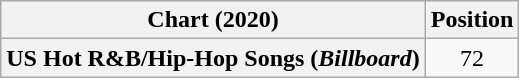<table class="wikitable plainrowheaders" style="text-align:center">
<tr>
<th scope="col">Chart (2020)</th>
<th scope="col">Position</th>
</tr>
<tr>
<th scope="row">US Hot R&B/Hip-Hop Songs (<em>Billboard</em>)</th>
<td>72</td>
</tr>
</table>
